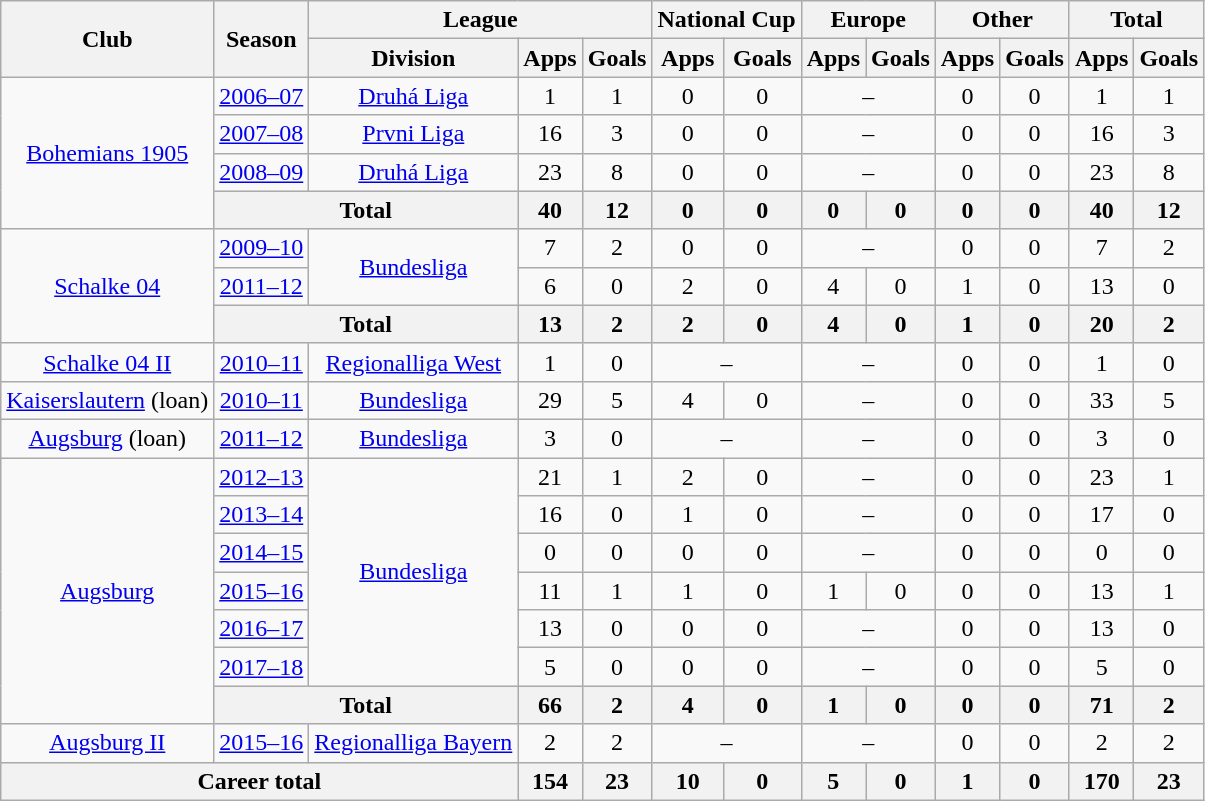<table class="wikitable" style="text-align:center">
<tr>
<th rowspan="2">Club</th>
<th rowspan="2">Season</th>
<th colspan="3">League</th>
<th colspan="2">National Cup</th>
<th colspan="2">Europe</th>
<th colspan="2">Other</th>
<th colspan="2">Total</th>
</tr>
<tr>
<th>Division</th>
<th>Apps</th>
<th>Goals</th>
<th>Apps</th>
<th>Goals</th>
<th>Apps</th>
<th>Goals</th>
<th>Apps</th>
<th>Goals</th>
<th>Apps</th>
<th>Goals</th>
</tr>
<tr>
<td rowspan="4"><a href='#'>Bohemians 1905</a></td>
<td><a href='#'>2006–07</a></td>
<td><a href='#'>Druhá Liga</a></td>
<td>1</td>
<td>1</td>
<td>0</td>
<td>0</td>
<td colspan="2">–</td>
<td>0</td>
<td>0</td>
<td>1</td>
<td>1</td>
</tr>
<tr>
<td><a href='#'>2007–08</a></td>
<td><a href='#'>Prvni Liga</a></td>
<td>16</td>
<td>3</td>
<td>0</td>
<td>0</td>
<td colspan="2">–</td>
<td>0</td>
<td>0</td>
<td>16</td>
<td>3</td>
</tr>
<tr>
<td><a href='#'>2008–09</a></td>
<td><a href='#'>Druhá Liga</a></td>
<td>23</td>
<td>8</td>
<td>0</td>
<td>0</td>
<td colspan="2">–</td>
<td>0</td>
<td>0</td>
<td>23</td>
<td>8</td>
</tr>
<tr>
<th colspan="2">Total</th>
<th>40</th>
<th>12</th>
<th>0</th>
<th>0</th>
<th>0</th>
<th>0</th>
<th>0</th>
<th>0</th>
<th>40</th>
<th>12</th>
</tr>
<tr>
<td rowspan="3"><a href='#'>Schalke 04</a></td>
<td><a href='#'>2009–10</a></td>
<td rowspan="2"><a href='#'>Bundesliga</a></td>
<td>7</td>
<td>2</td>
<td>0</td>
<td>0</td>
<td colspan="2">–</td>
<td>0</td>
<td>0</td>
<td>7</td>
<td>2</td>
</tr>
<tr>
<td><a href='#'>2011–12</a></td>
<td>6</td>
<td>0</td>
<td>2</td>
<td>0</td>
<td>4</td>
<td>0</td>
<td>1</td>
<td>0</td>
<td>13</td>
<td>0</td>
</tr>
<tr>
<th colspan="2">Total</th>
<th>13</th>
<th>2</th>
<th>2</th>
<th>0</th>
<th>4</th>
<th>0</th>
<th>1</th>
<th>0</th>
<th>20</th>
<th>2</th>
</tr>
<tr>
<td><a href='#'>Schalke 04 II</a></td>
<td><a href='#'>2010–11</a></td>
<td><a href='#'>Regionalliga West</a></td>
<td>1</td>
<td>0</td>
<td colspan="2">–</td>
<td colspan="2">–</td>
<td>0</td>
<td>0</td>
<td>1</td>
<td>0</td>
</tr>
<tr>
<td><a href='#'>Kaiserslautern</a> (loan)</td>
<td><a href='#'>2010–11</a></td>
<td><a href='#'>Bundesliga</a></td>
<td>29</td>
<td>5</td>
<td>4</td>
<td>0</td>
<td colspan="2">–</td>
<td>0</td>
<td>0</td>
<td>33</td>
<td>5</td>
</tr>
<tr>
<td><a href='#'>Augsburg</a> (loan)</td>
<td><a href='#'>2011–12</a></td>
<td><a href='#'>Bundesliga</a></td>
<td>3</td>
<td>0</td>
<td colspan="2">–</td>
<td colspan="2">–</td>
<td>0</td>
<td>0</td>
<td>3</td>
<td>0</td>
</tr>
<tr>
<td rowspan="7"><a href='#'>Augsburg</a></td>
<td><a href='#'>2012–13</a></td>
<td rowspan="6"><a href='#'>Bundesliga</a></td>
<td>21</td>
<td>1</td>
<td>2</td>
<td>0</td>
<td colspan="2">–</td>
<td>0</td>
<td>0</td>
<td>23</td>
<td>1</td>
</tr>
<tr>
<td><a href='#'>2013–14</a></td>
<td>16</td>
<td>0</td>
<td>1</td>
<td>0</td>
<td colspan="2">–</td>
<td>0</td>
<td>0</td>
<td>17</td>
<td>0</td>
</tr>
<tr>
<td><a href='#'>2014–15</a></td>
<td>0</td>
<td>0</td>
<td>0</td>
<td>0</td>
<td colspan="2">–</td>
<td>0</td>
<td>0</td>
<td>0</td>
<td>0</td>
</tr>
<tr>
<td><a href='#'>2015–16</a></td>
<td>11</td>
<td>1</td>
<td>1</td>
<td>0</td>
<td>1</td>
<td>0</td>
<td>0</td>
<td>0</td>
<td>13</td>
<td>1</td>
</tr>
<tr>
<td><a href='#'>2016–17</a></td>
<td>13</td>
<td>0</td>
<td>0</td>
<td>0</td>
<td colspan="2">–</td>
<td>0</td>
<td>0</td>
<td>13</td>
<td>0</td>
</tr>
<tr>
<td><a href='#'>2017–18</a></td>
<td>5</td>
<td>0</td>
<td>0</td>
<td>0</td>
<td colspan="2">–</td>
<td>0</td>
<td>0</td>
<td>5</td>
<td>0</td>
</tr>
<tr>
<th colspan="2">Total</th>
<th>66</th>
<th>2</th>
<th>4</th>
<th>0</th>
<th>1</th>
<th>0</th>
<th>0</th>
<th>0</th>
<th>71</th>
<th>2</th>
</tr>
<tr>
<td><a href='#'>Augsburg II</a></td>
<td><a href='#'>2015–16</a></td>
<td><a href='#'>Regionalliga Bayern</a></td>
<td>2</td>
<td>2</td>
<td colspan="2">–</td>
<td colspan="2">–</td>
<td>0</td>
<td>0</td>
<td>2</td>
<td>2</td>
</tr>
<tr>
<th colspan="3">Career total</th>
<th>154</th>
<th>23</th>
<th>10</th>
<th>0</th>
<th>5</th>
<th>0</th>
<th>1</th>
<th>0</th>
<th>170</th>
<th>23</th>
</tr>
</table>
